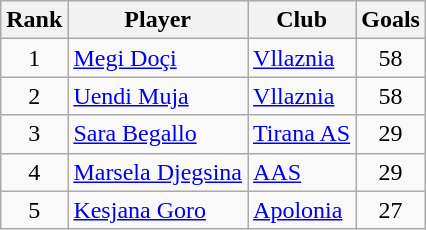<table class="wikitable" style="text-align:center">
<tr>
<th>Rank</th>
<th>Player</th>
<th>Club</th>
<th>Goals</th>
</tr>
<tr>
<td rowspan=1>1</td>
<td align="left"> <a href='#'>Megi Doçi</a></td>
<td align="left"><a href='#'>Vllaznia</a></td>
<td rowspan=1>58</td>
</tr>
<tr>
<td rowspan=1>2</td>
<td align="left"> <a href='#'>Uendi Muja</a></td>
<td align="left"><a href='#'>Vllaznia</a></td>
<td rowspan=1>58</td>
</tr>
<tr>
<td rowspan=1>3</td>
<td align="left"> <a href='#'>Sara Begallo</a></td>
<td align="left"><a href='#'>Tirana AS</a></td>
<td rowspan=1>29</td>
</tr>
<tr>
<td rowspan=1>4</td>
<td align="left">  <a href='#'>Marsela Djegsina</a></td>
<td align="left"><a href='#'>AAS</a></td>
<td rowspan=1>29</td>
</tr>
<tr>
<td rowspan=1>5</td>
<td align="left"> <a href='#'>Kesjana Goro</a></td>
<td align="left"><a href='#'>Apolonia</a></td>
<td rowspan=1>27</td>
</tr>
</table>
